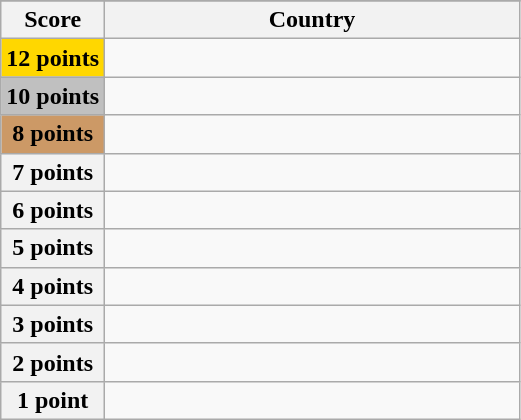<table class="wikitable">
<tr>
</tr>
<tr>
<th scope="col" width="20%">Score</th>
<th scope="col">Country</th>
</tr>
<tr>
<th scope="row" style="background:gold">12 points</th>
<td></td>
</tr>
<tr>
<th scope="row" style="background:silver">10 points</th>
<td></td>
</tr>
<tr>
<th scope="row" style="background:#CC9966">8 points</th>
<td></td>
</tr>
<tr>
<th scope="row">7 points</th>
<td></td>
</tr>
<tr>
<th scope="row">6 points</th>
<td></td>
</tr>
<tr>
<th scope="row">5 points</th>
<td></td>
</tr>
<tr>
<th scope="row">4 points</th>
<td></td>
</tr>
<tr>
<th scope="row">3 points</th>
<td></td>
</tr>
<tr>
<th scope="row">2 points</th>
<td></td>
</tr>
<tr>
<th scope="row">1 point</th>
<td></td>
</tr>
</table>
